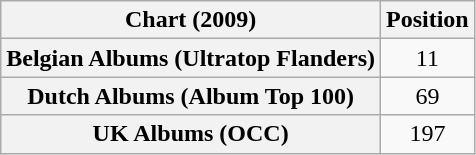<table class="wikitable sortable plainrowheaders" style="text-align:center">
<tr>
<th scope="col">Chart (2009)</th>
<th scope="col">Position</th>
</tr>
<tr>
<th scope="row">Belgian Albums (Ultratop Flanders)</th>
<td>11</td>
</tr>
<tr>
<th scope="row">Dutch Albums (Album Top 100)</th>
<td>69</td>
</tr>
<tr>
<th scope="row">UK Albums (OCC)</th>
<td>197</td>
</tr>
</table>
